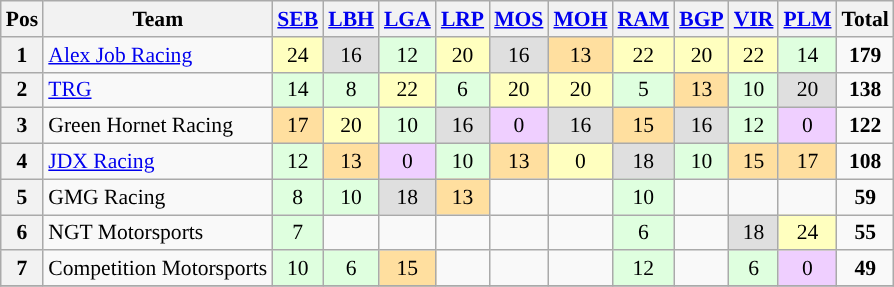<table class="wikitable" style="font-size: 90%; text-align:center;">
<tr>
<th>Pos</th>
<th>Team</th>
<th><a href='#'>SEB</a></th>
<th><a href='#'>LBH</a></th>
<th><a href='#'>LGA</a></th>
<th><a href='#'>LRP</a></th>
<th><a href='#'>MOS</a></th>
<th><a href='#'>MOH</a></th>
<th><a href='#'>RAM</a></th>
<th><a href='#'>BGP</a></th>
<th><a href='#'>VIR</a></th>
<th><a href='#'>PLM</a></th>
<th>Total</th>
</tr>
<tr>
<th>1</th>
<td align=left> <a href='#'>Alex Job Racing</a></td>
<td style="background:#FFFFBF;”">24</td>
<td style="background:#DFDFDF;”">16</td>
<td style="background:#DFFFDF;">12</td>
<td style="background:#FFFFBF;”">20</td>
<td style="background:#DFDFDF;”">16</td>
<td style="background:#FFDF9F;”">13</td>
<td style="background:#FFFFBF;”">22</td>
<td style="background:#FFFFBF;”">20</td>
<td style="background:#FFFFBF;”">22</td>
<td style="background:#DFFFDF;">14</td>
<td><strong>179</strong></td>
</tr>
<tr>
<th>2</th>
<td align=left> <a href='#'>TRG</a></td>
<td style="background:#DFFFDF;">14</td>
<td style="background:#DFFFDF;">8</td>
<td style="background:#FFFFBF;”">22</td>
<td style="background:#DFFFDF;">6</td>
<td style="background:#FFFFBF;”">20</td>
<td style="background:#FFFFBF;”">20</td>
<td style="background:#DFFFDF;">5</td>
<td style="background:#FFDF9F;”">13</td>
<td style="background:#DFFFDF;">10</td>
<td style="background:#DFDFDF;”">20</td>
<td><strong>138</strong></td>
</tr>
<tr>
<th>3</th>
<td align=left> Green Hornet Racing</td>
<td style="background:#FFDF9F;”">17</td>
<td style="background:#FFFFBF;”">20</td>
<td style="background:#DFFFDF;">10</td>
<td style="background:#DFDFDF;”">16</td>
<td style="background:#EFCFFF;">0</td>
<td style="background:#DFDFDF;”">16</td>
<td style="background:#FFDF9F;”">15</td>
<td style="background:#DFDFDF;”">16</td>
<td style="background:#DFFFDF;">12</td>
<td style="background:#EFCFFF;">0</td>
<td><strong>122</strong></td>
</tr>
<tr>
<th>4</th>
<td align=left> <a href='#'>JDX Racing</a></td>
<td style="background:#DFFFDF;">12</td>
<td style="background:#FFDF9F;”">13</td>
<td style="background:#EFCFFF;">0</td>
<td style="background:#DFFFDF;">10</td>
<td style="background:#FFDF9F;”">13</td>
<td style="background:#FFFFBF;”">0</td>
<td style="background:#DFDFDF;”">18</td>
<td style="background:#DFFFDF;">10</td>
<td style="background:#FFDF9F;”">15</td>
<td style="background:#FFDF9F;”">17</td>
<td><strong>108</strong></td>
</tr>
<tr>
<th>5</th>
<td align=left> GMG Racing</td>
<td style="background:#DFFFDF;">8</td>
<td style="background:#DFFFDF;">10</td>
<td style="background:#DFDFDF;”">18</td>
<td style="background:#FFDF9F;”">13</td>
<td></td>
<td></td>
<td style="background:#DFFFDF;">10</td>
<td></td>
<td></td>
<td></td>
<td><strong>59</strong></td>
</tr>
<tr>
<th>6</th>
<td align=left> NGT Motorsports</td>
<td style="background:#DFFFDF;">7</td>
<td></td>
<td></td>
<td></td>
<td></td>
<td></td>
<td style="background:#DFFFDF;">6</td>
<td></td>
<td style="background:#DFDFDF;”">18</td>
<td style="background:#FFFFBF;”">24</td>
<td><strong>55</strong></td>
</tr>
<tr>
<th>7</th>
<td align=left> Competition Motorsports</td>
<td style="background:#DFFFDF;">10</td>
<td style="background:#DFFFDF;">6</td>
<td style="background:#FFDF9F;”">15</td>
<td></td>
<td></td>
<td></td>
<td style="background:#DFFFDF;">12</td>
<td></td>
<td style="background:#DFFFDF;">6</td>
<td style="background:#EFCFFF;">0</td>
<td><strong>49</strong></td>
</tr>
<tr>
</tr>
</table>
